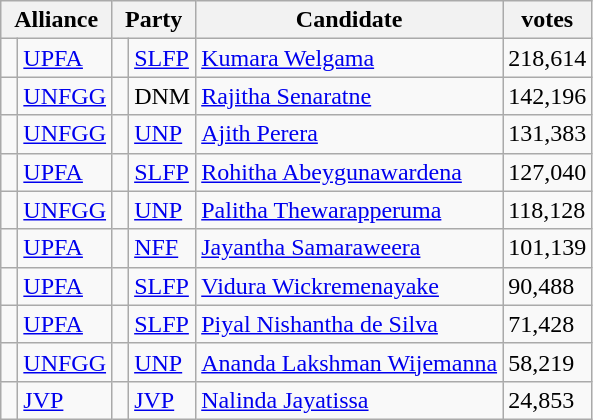<table class="wikitable sortable mw-collapsible">
<tr>
<th colspan="2">Alliance</th>
<th colspan="2">Party</th>
<th>Candidate</th>
<th>votes</th>
</tr>
<tr>
<td bgcolor=> </td>
<td align=left><a href='#'>UPFA</a></td>
<td bgcolor=> </td>
<td align=left><a href='#'>SLFP</a></td>
<td><a href='#'>Kumara Welgama</a></td>
<td>218,614</td>
</tr>
<tr>
<td bgcolor=> </td>
<td align=left><a href='#'>UNFGG</a></td>
<td bgcolor=> </td>
<td align=left>DNM</td>
<td><a href='#'>Rajitha Senaratne</a></td>
<td>142,196</td>
</tr>
<tr>
<td bgcolor=> </td>
<td align=left><a href='#'>UNFGG</a></td>
<td bgcolor=> </td>
<td align=left><a href='#'>UNP</a></td>
<td><a href='#'>Ajith Perera</a></td>
<td>131,383</td>
</tr>
<tr>
<td bgcolor=> </td>
<td align=left><a href='#'>UPFA</a></td>
<td bgcolor=> </td>
<td align=left><a href='#'>SLFP</a></td>
<td><a href='#'>Rohitha Abeygunawardena</a></td>
<td>127,040</td>
</tr>
<tr>
<td bgcolor=> </td>
<td align=left><a href='#'>UNFGG</a></td>
<td bgcolor=> </td>
<td align=left><a href='#'>UNP</a></td>
<td><a href='#'>Palitha Thewarapperuma</a></td>
<td>118,128</td>
</tr>
<tr>
<td bgcolor=> </td>
<td align=left><a href='#'>UPFA</a></td>
<td bgcolor=> </td>
<td align=left><a href='#'>NFF</a></td>
<td><a href='#'>Jayantha Samaraweera</a></td>
<td>101,139</td>
</tr>
<tr>
<td bgcolor=> </td>
<td align=left><a href='#'>UPFA</a></td>
<td bgcolor=> </td>
<td align=left><a href='#'>SLFP</a></td>
<td><a href='#'>Vidura Wickremenayake</a></td>
<td>90,488</td>
</tr>
<tr>
<td bgcolor=> </td>
<td align=left><a href='#'>UPFA</a></td>
<td bgcolor=> </td>
<td align=left><a href='#'>SLFP</a></td>
<td><a href='#'>Piyal Nishantha de Silva</a></td>
<td>71,428</td>
</tr>
<tr>
<td bgcolor=> </td>
<td align=left><a href='#'>UNFGG</a></td>
<td bgcolor=> </td>
<td align=left><a href='#'>UNP</a></td>
<td><a href='#'>Ananda Lakshman Wijemanna</a></td>
<td>58,219</td>
</tr>
<tr>
<td bgcolor=> </td>
<td align=left><a href='#'>JVP</a></td>
<td bgcolor=> </td>
<td align=left><a href='#'>JVP</a></td>
<td><a href='#'>Nalinda Jayatissa</a></td>
<td>24,853</td>
</tr>
</table>
